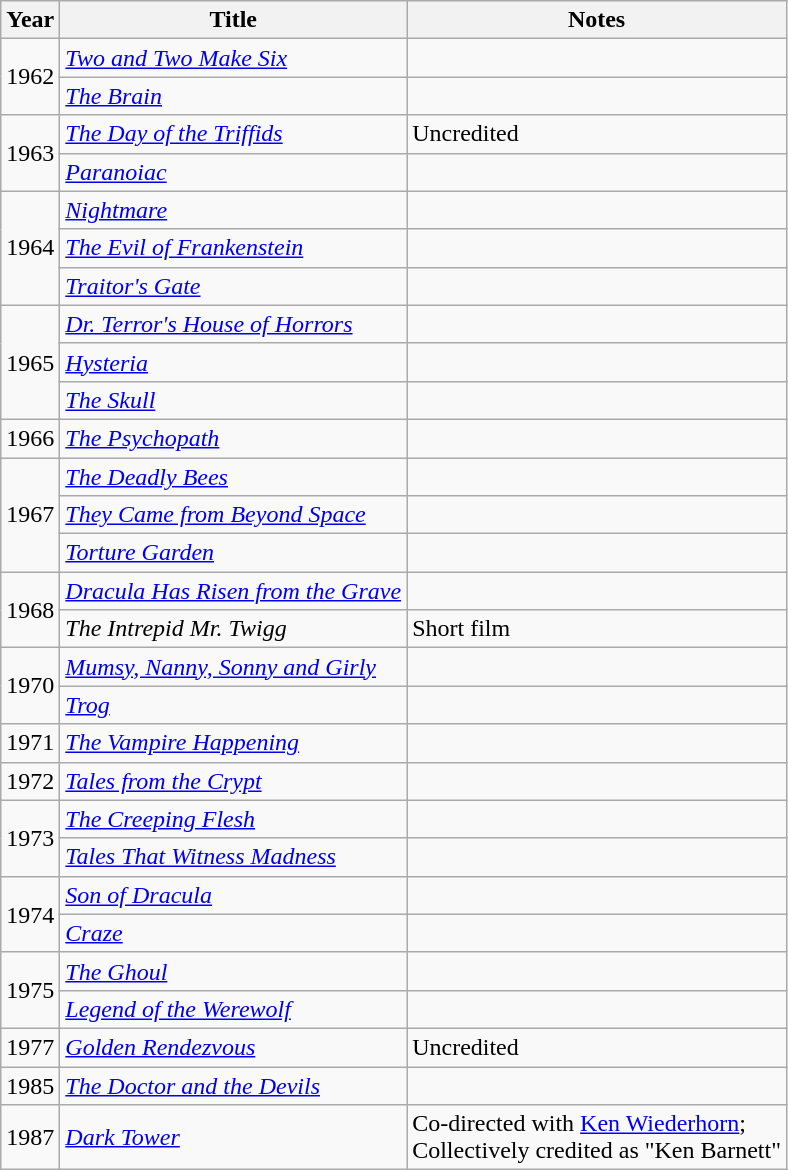<table class="wikitable">
<tr>
<th>Year</th>
<th>Title</th>
<th>Notes</th>
</tr>
<tr>
<td rowspan=2>1962</td>
<td><em><a href='#'>Two and Two Make Six</a></em></td>
<td></td>
</tr>
<tr>
<td><em><a href='#'>The Brain</a></em></td>
<td></td>
</tr>
<tr>
<td rowspan=2>1963</td>
<td><em><a href='#'>The Day of the Triffids</a></em></td>
<td>Uncredited</td>
</tr>
<tr>
<td><em><a href='#'>Paranoiac</a></em></td>
<td></td>
</tr>
<tr>
<td rowspan=3>1964</td>
<td><em><a href='#'>Nightmare</a></em></td>
<td></td>
</tr>
<tr>
<td><em><a href='#'>The Evil of Frankenstein</a></em></td>
<td></td>
</tr>
<tr>
<td><em><a href='#'>Traitor's Gate</a></em></td>
<td></td>
</tr>
<tr>
<td rowspan=3>1965</td>
<td><em><a href='#'>Dr. Terror's House of Horrors</a></em></td>
<td></td>
</tr>
<tr>
<td><em><a href='#'>Hysteria</a></em></td>
<td></td>
</tr>
<tr>
<td><em><a href='#'>The Skull</a></em></td>
<td></td>
</tr>
<tr>
<td>1966</td>
<td><em><a href='#'>The Psychopath</a></em></td>
<td></td>
</tr>
<tr>
<td rowspan=3>1967</td>
<td><em><a href='#'>The Deadly Bees</a></em></td>
<td></td>
</tr>
<tr>
<td><em><a href='#'>They Came from Beyond Space</a></em></td>
<td></td>
</tr>
<tr>
<td><em><a href='#'>Torture Garden</a></em></td>
<td></td>
</tr>
<tr>
<td rowspan=2>1968</td>
<td><em><a href='#'>Dracula Has Risen from the Grave</a></em></td>
<td></td>
</tr>
<tr>
<td><em>The Intrepid Mr. Twigg</em></td>
<td>Short film</td>
</tr>
<tr>
<td rowspan=2>1970</td>
<td><em><a href='#'>Mumsy, Nanny, Sonny and Girly</a></em></td>
<td></td>
</tr>
<tr>
<td><em><a href='#'>Trog</a></em></td>
<td></td>
</tr>
<tr>
<td>1971</td>
<td><em><a href='#'>The Vampire Happening</a></em></td>
<td></td>
</tr>
<tr>
<td>1972</td>
<td><em><a href='#'>Tales from the Crypt</a></em></td>
<td></td>
</tr>
<tr>
<td rowspan=2>1973</td>
<td><em><a href='#'>The Creeping Flesh</a></em></td>
<td></td>
</tr>
<tr>
<td><em><a href='#'>Tales That Witness Madness</a></em></td>
<td></td>
</tr>
<tr>
<td rowspan=2>1974</td>
<td><em><a href='#'>Son of Dracula</a></em></td>
<td></td>
</tr>
<tr>
<td><em><a href='#'>Craze</a></em></td>
<td></td>
</tr>
<tr>
<td rowspan=2>1975</td>
<td><em><a href='#'>The Ghoul</a></em></td>
<td></td>
</tr>
<tr>
<td><em><a href='#'>Legend of the Werewolf</a></em></td>
<td></td>
</tr>
<tr>
<td>1977</td>
<td><em><a href='#'>Golden Rendezvous</a></em></td>
<td>Uncredited</td>
</tr>
<tr>
<td>1985</td>
<td><em><a href='#'>The Doctor and the Devils</a></em></td>
<td></td>
</tr>
<tr>
<td>1987</td>
<td><em><a href='#'>Dark Tower</a></em></td>
<td>Co-directed with <a href='#'>Ken Wiederhorn</a>;<br>Collectively credited as "Ken Barnett"</td>
</tr>
</table>
